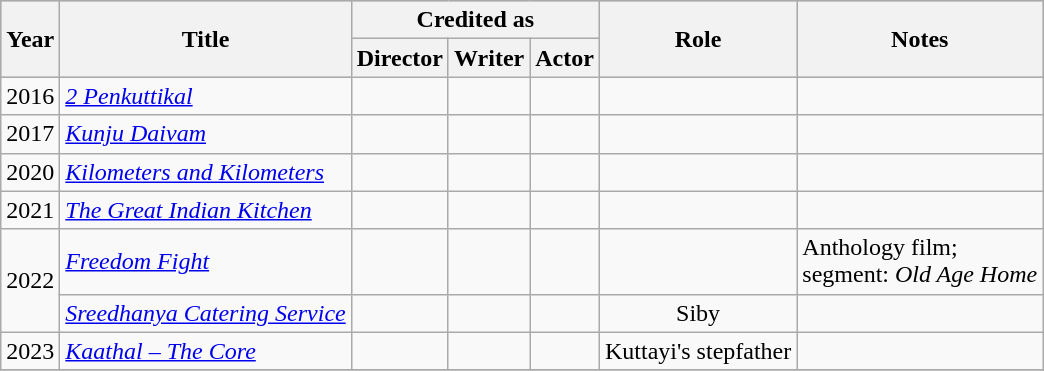<table class="wikitable">
<tr style="background:#B0C4DE; text-align:center;">
<th rowspan="2" scope="col">Year</th>
<th rowspan="2" scope="col">Title</th>
<th scope="col"  colspan="3">Credited as</th>
<th rowspan="2" scope="col">Role</th>
<th rowspan="2" class="unsortable" scope="col">Notes</th>
</tr>
<tr>
<th>Director</th>
<th>Writer</th>
<th>Actor</th>
</tr>
<tr>
<td>2016</td>
<td><em><a href='#'>2 Penkuttikal</a></em></td>
<td></td>
<td></td>
<td></td>
<td></td>
</tr>
<tr>
<td>2017</td>
<td><em><a href='#'>Kunju Daivam</a></em></td>
<td></td>
<td></td>
<td></td>
<td></td>
<td></td>
</tr>
<tr>
<td>2020</td>
<td><em><a href='#'>Kilometers and Kilometers</a></em></td>
<td></td>
<td></td>
<td></td>
<td></td>
<td></td>
</tr>
<tr>
<td>2021</td>
<td><em><a href='#'>The Great Indian Kitchen</a></em></td>
<td></td>
<td></td>
<td></td>
<td></td>
<td></td>
</tr>
<tr>
<td rowspan=2>2022</td>
<td><em> <a href='#'>Freedom Fight</a></em></td>
<td></td>
<td></td>
<td></td>
<td></td>
<td>Anthology film; <br> segment: <em>Old Age Home</em></td>
</tr>
<tr>
<td><em><a href='#'>Sreedhanya Catering Service</a></em></td>
<td></td>
<td></td>
<td></td>
<td style="text-align:center;">Siby</td>
<td></td>
</tr>
<tr>
<td>2023</td>
<td><em><a href='#'>Kaathal – The Core</a></em></td>
<td></td>
<td></td>
<td></td>
<td>Kuttayi's stepfather</td>
<td></td>
</tr>
<tr>
</tr>
</table>
